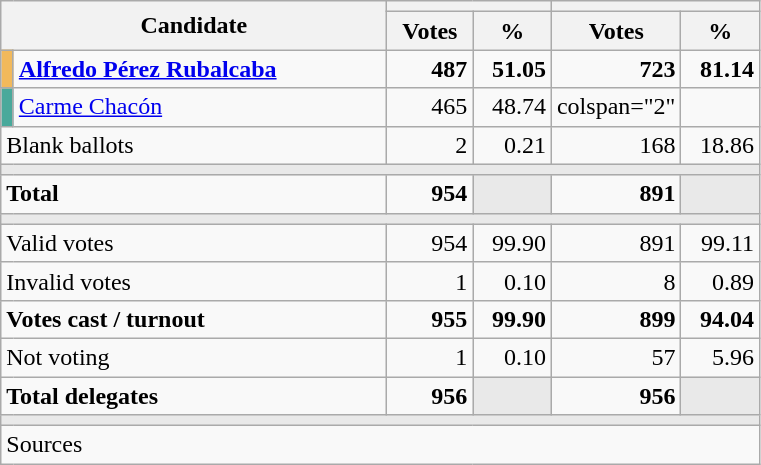<table class="wikitable" style="text-align:right;">
<tr>
<th rowspan="2" colspan="2" width="250">Candidate</th>
<th colspan="2"></th>
<th colspan="2"></th>
</tr>
<tr>
<th width="50">Votes</th>
<th width="45">%</th>
<th width="50">Votes</th>
<th width="45">%</th>
</tr>
<tr>
<td width="1" style="color:inherit;background:#F2B95B"></td>
<td align="left"><strong><a href='#'>Alfredo Pérez Rubalcaba</a></strong></td>
<td><strong>487</strong></td>
<td><strong>51.05</strong></td>
<td><strong>723</strong></td>
<td><strong>81.14</strong></td>
</tr>
<tr>
<td style="color:inherit;background:#49A99B"></td>
<td align="left"><a href='#'>Carme Chacón</a></td>
<td>465</td>
<td>48.74</td>
<td>colspan="2" </td>
</tr>
<tr>
<td align="left" colspan="2">Blank ballots</td>
<td>2</td>
<td>0.21</td>
<td>168</td>
<td>18.86</td>
</tr>
<tr>
<td colspan="6" bgcolor="#E9E9E9"></td>
</tr>
<tr style="font-weight:bold;">
<td align="left" colspan="2">Total</td>
<td>954</td>
<td bgcolor="#E9E9E9"></td>
<td>891</td>
<td bgcolor="#E9E9E9"></td>
</tr>
<tr>
<td colspan="6" bgcolor="#E9E9E9"></td>
</tr>
<tr>
<td align="left" colspan="2">Valid votes</td>
<td>954</td>
<td>99.90</td>
<td>891</td>
<td>99.11</td>
</tr>
<tr>
<td align="left" colspan="2">Invalid votes</td>
<td>1</td>
<td>0.10</td>
<td>8</td>
<td>0.89</td>
</tr>
<tr style="font-weight:bold;">
<td align="left" colspan="2">Votes cast / turnout</td>
<td>955</td>
<td>99.90</td>
<td>899</td>
<td>94.04</td>
</tr>
<tr>
<td align="left" colspan="2">Not voting</td>
<td>1</td>
<td>0.10</td>
<td>57</td>
<td>5.96</td>
</tr>
<tr style="font-weight:bold;">
<td align="left" colspan="2">Total delegates</td>
<td>956</td>
<td bgcolor="#E9E9E9"></td>
<td>956</td>
<td bgcolor="#E9E9E9"></td>
</tr>
<tr>
<td colspan="6" bgcolor="#E9E9E9"></td>
</tr>
<tr>
<td align="left" colspan="6">Sources</td>
</tr>
</table>
